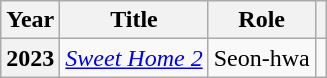<table class="wikitable plainrowheaders">
<tr>
<th scope="col">Year</th>
<th scope="col">Title</th>
<th scope="col">Role</th>
<th scope="col" class="unsortable"></th>
</tr>
<tr>
<th scope="row">2023</th>
<td><em><a href='#'>Sweet Home 2</a></em></td>
<td>Seon-hwa</td>
<td style="text-align:center"></td>
</tr>
</table>
